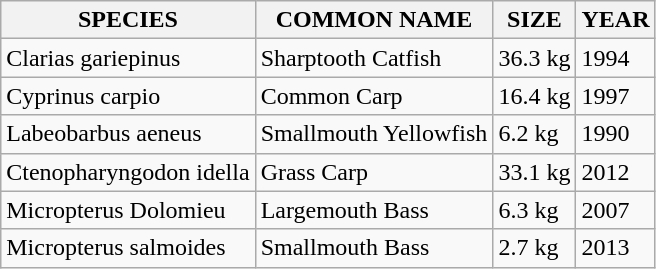<table class="wikitable">
<tr>
<th>SPECIES</th>
<th>COMMON NAME</th>
<th>SIZE</th>
<th>YEAR</th>
</tr>
<tr>
<td>Clarias gariepinus</td>
<td>Sharptooth Catfish</td>
<td>36.3 kg</td>
<td>1994</td>
</tr>
<tr>
<td>Cyprinus carpio</td>
<td>Common Carp</td>
<td>16.4 kg</td>
<td>1997</td>
</tr>
<tr>
<td>Labeobarbus aeneus</td>
<td>Smallmouth Yellowfish</td>
<td>6.2 kg</td>
<td>1990</td>
</tr>
<tr>
<td>Ctenopharyngodon idella</td>
<td>Grass Carp</td>
<td>33.1 kg</td>
<td>2012</td>
</tr>
<tr>
<td>Micropterus Dolomieu</td>
<td>Largemouth Bass</td>
<td>6.3 kg</td>
<td>2007</td>
</tr>
<tr>
<td>Micropterus salmoides</td>
<td>Smallmouth Bass</td>
<td>2.7 kg</td>
<td>2013</td>
</tr>
</table>
